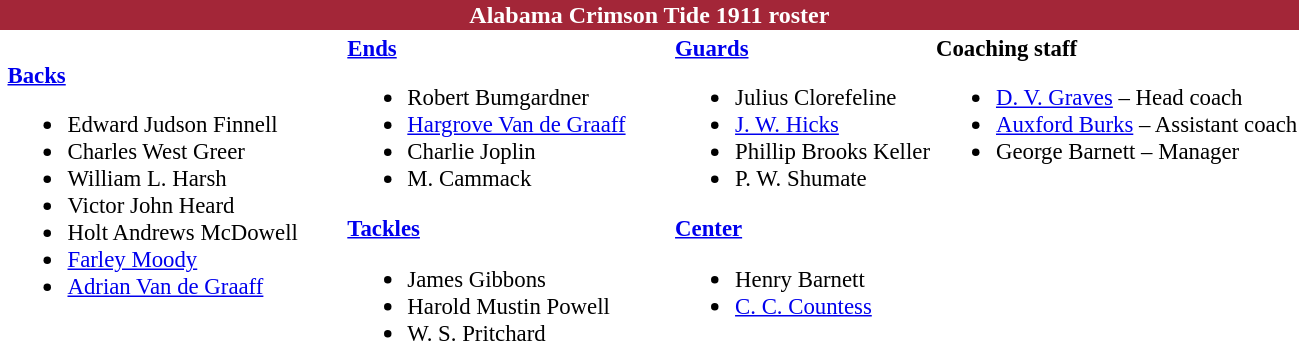<table class="toccolours" style="text-align: left;">
<tr>
<th colspan="9" style="background:#A32638; color:white; text-align:center;"><strong>Alabama Crimson Tide 1911 roster</strong></th>
</tr>
<tr>
<td></td>
<td style="font-size:95%; vertical-align:top;"><br><strong><a href='#'>Backs</a></strong><ul><li>Edward Judson Finnell</li><li>Charles West Greer</li><li>William L. Harsh</li><li>Victor John Heard</li><li>Holt Andrews McDowell</li><li><a href='#'>Farley Moody</a></li><li><a href='#'>Adrian Van de Graaff</a></li></ul></td>
<td style="width: 25px;"></td>
<td style="font-size:95%; vertical-align:top;"><strong><a href='#'>Ends</a></strong><br><ul><li>Robert Bumgardner</li><li><a href='#'>Hargrove Van de Graaff</a></li><li>Charlie Joplin</li><li>M. Cammack</li></ul><strong><a href='#'>Tackles</a></strong><ul><li>James Gibbons</li><li>Harold Mustin Powell</li><li>W. S. Pritchard</li></ul></td>
<td style="width: 25px;"></td>
<td style="font-size:95%; vertical-align:top;"><strong><a href='#'>Guards</a></strong><br><ul><li>Julius Clorefeline</li><li><a href='#'>J. W. Hicks</a></li><li>Phillip Brooks Keller</li><li>P. W. Shumate</li></ul><strong><a href='#'>Center</a></strong><ul><li>Henry Barnett</li><li><a href='#'>C. C. Countess</a></li></ul></td>
<td style="font-size:95%; vertical-align:top;"><strong>Coaching staff</strong><br><ul><li><a href='#'>D. V. Graves</a> – Head coach</li><li><a href='#'>Auxford Burks</a> – Assistant coach</li><li>George Barnett – Manager</li></ul></td>
</tr>
</table>
